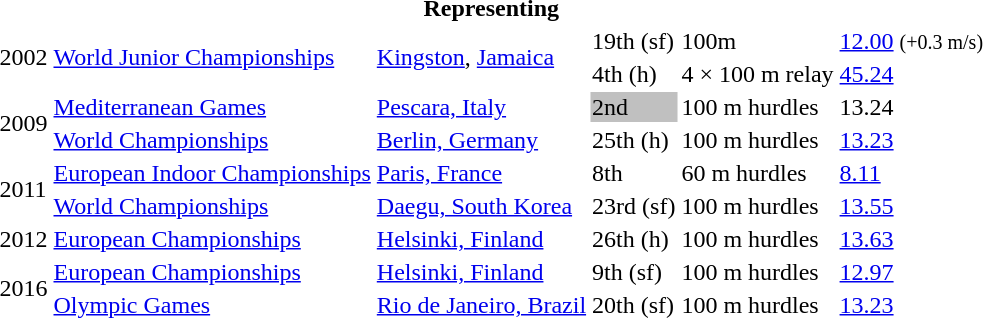<table>
<tr>
<th colspan="6">Representing </th>
</tr>
<tr>
<td rowspan=2>2002</td>
<td rowspan=2><a href='#'>World Junior Championships</a></td>
<td rowspan=2><a href='#'>Kingston</a>, <a href='#'>Jamaica</a></td>
<td>19th (sf)</td>
<td>100m</td>
<td><a href='#'>12.00</a> <small>(+0.3 m/s)</small></td>
</tr>
<tr>
<td>4th (h)</td>
<td>4 × 100 m relay</td>
<td><a href='#'>45.24</a></td>
</tr>
<tr>
<td rowspan=2>2009</td>
<td><a href='#'>Mediterranean Games</a></td>
<td><a href='#'>Pescara, Italy</a></td>
<td bgcolor=silver>2nd</td>
<td>100 m hurdles</td>
<td>13.24</td>
</tr>
<tr>
<td><a href='#'>World Championships</a></td>
<td><a href='#'>Berlin, Germany</a></td>
<td>25th (h)</td>
<td>100 m hurdles</td>
<td><a href='#'>13.23</a></td>
</tr>
<tr>
<td rowspan=2>2011</td>
<td><a href='#'>European Indoor Championships</a></td>
<td><a href='#'>Paris, France</a></td>
<td>8th</td>
<td>60 m hurdles</td>
<td><a href='#'>8.11</a></td>
</tr>
<tr>
<td><a href='#'>World Championships</a></td>
<td><a href='#'>Daegu, South Korea</a></td>
<td>23rd (sf)</td>
<td>100 m hurdles</td>
<td><a href='#'>13.55</a></td>
</tr>
<tr>
<td>2012</td>
<td><a href='#'>European Championships</a></td>
<td><a href='#'>Helsinki, Finland</a></td>
<td>26th (h)</td>
<td>100 m hurdles</td>
<td><a href='#'>13.63</a></td>
</tr>
<tr>
<td rowspan=2>2016</td>
<td><a href='#'>European Championships</a></td>
<td><a href='#'>Helsinki, Finland</a></td>
<td>9th (sf)</td>
<td>100 m hurdles</td>
<td><a href='#'>12.97</a></td>
</tr>
<tr>
<td><a href='#'>Olympic Games</a></td>
<td><a href='#'>Rio de Janeiro, Brazil</a></td>
<td>20th (sf)</td>
<td>100 m hurdles</td>
<td><a href='#'>13.23</a></td>
</tr>
</table>
